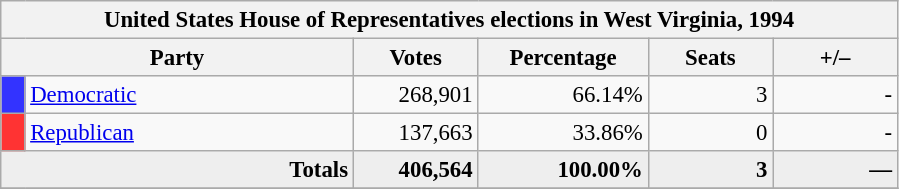<table class="wikitable" style="font-size: 95%;">
<tr>
<th colspan="6">United States House of Representatives elections in West Virginia, 1994</th>
</tr>
<tr>
<th colspan=2 style="width: 15em">Party</th>
<th style="width: 5em">Votes</th>
<th style="width: 7em">Percentage</th>
<th style="width: 5em">Seats</th>
<th style="width: 5em">+/–</th>
</tr>
<tr>
<th style="background-color:#3333FF; width: 3px"></th>
<td style="width: 130px"><a href='#'>Democratic</a></td>
<td align="right">268,901</td>
<td align="right">66.14%</td>
<td align="right">3</td>
<td align="right">-</td>
</tr>
<tr>
<th style="background-color:#FF3333; width: 3px"></th>
<td style="width: 130px"><a href='#'>Republican</a></td>
<td align="right">137,663</td>
<td align="right">33.86%</td>
<td align="right">0</td>
<td align="right">-</td>
</tr>
<tr bgcolor="#EEEEEE">
<td colspan="2" align="right"><strong>Totals</strong></td>
<td align="right"><strong>406,564</strong></td>
<td align="right"><strong>100.00%</strong></td>
<td align="right"><strong>3</strong></td>
<td align="right"><strong>—</strong></td>
</tr>
<tr bgcolor="#EEEEEE">
</tr>
</table>
